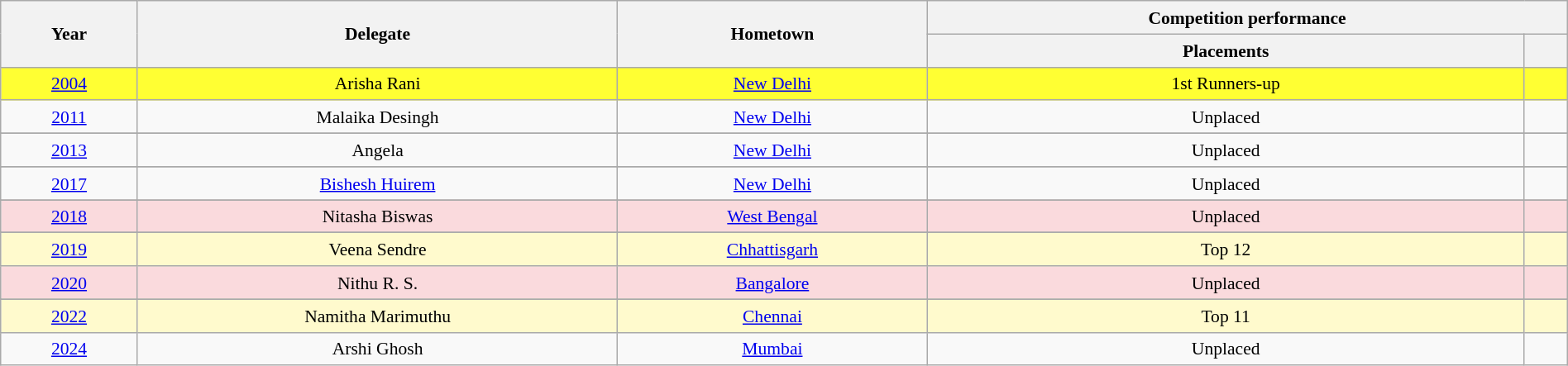<table class="wikitable" style="text-align:center; line-height:20px; font-size:90%; width:100%;">
<tr>
<th rowspan="2">Year</th>
<th rowspan="2">Delegate</th>
<th rowspan="2">Hometown</th>
<th colspan="2">Competition performance</th>
</tr>
<tr>
<th>Placements</th>
<th></th>
</tr>
<tr style="background-color:#FFFF33">
<td><a href='#'>2004</a></td>
<td>Arisha Rani</td>
<td><a href='#'>New Delhi</a></td>
<td>1st Runners-up</td>
<td style="background:;"></td>
</tr>
<tr>
<td><a href='#'>2011</a></td>
<td>Malaika Desingh</td>
<td><a href='#'>New Delhi</a></td>
<td>Unplaced</td>
<td></td>
</tr>
<tr>
</tr>
<tr>
<td><a href='#'>2013</a></td>
<td>Angela</td>
<td><a href='#'>New Delhi</a></td>
<td>Unplaced</td>
<td></td>
</tr>
<tr>
</tr>
<tr>
<td><a href='#'>2017</a></td>
<td><a href='#'>Bishesh Huirem</a></td>
<td><a href='#'>New Delhi</a></td>
<td>Unplaced</td>
<td></td>
</tr>
<tr>
</tr>
<tr style="background-color:#FADADD">
<td><a href='#'>2018</a></td>
<td>Nitasha Biswas</td>
<td><a href='#'>West Bengal</a></td>
<td>Unplaced</td>
<td style="background:;"></td>
</tr>
<tr>
</tr>
<tr style="background-color:#FFFACD">
<td><a href='#'>2019</a></td>
<td>Veena Sendre</td>
<td><a href='#'>Chhattisgarh</a></td>
<td>Top 12</td>
<td style="background:;"></td>
</tr>
<tr style="background-color:#FADADD">
<td><a href='#'>2020</a></td>
<td>Nithu R. S.</td>
<td><a href='#'>Bangalore</a></td>
<td>Unplaced</td>
<td style="background:;"></td>
</tr>
<tr>
</tr>
<tr style="background-color:#FFFACD">
<td><a href='#'>2022</a></td>
<td>Namitha Marimuthu</td>
<td><a href='#'>Chennai</a></td>
<td>Top 11</td>
<td style="background:;"></td>
</tr>
<tr>
<td><a href='#'>2024</a></td>
<td>Arshi Ghosh</td>
<td><a href='#'>Mumbai</a></td>
<td>Unplaced</td>
<td></td>
</tr>
</table>
